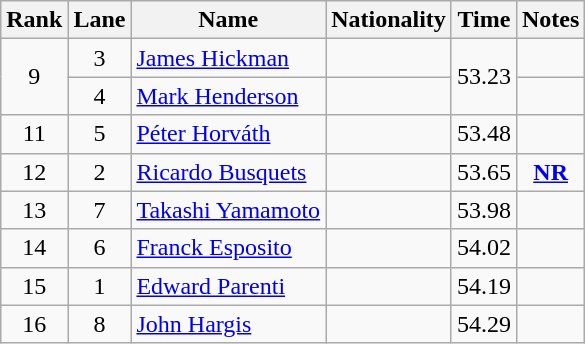<table class="wikitable sortable" style="text-align:center">
<tr>
<th>Rank</th>
<th>Lane</th>
<th>Name</th>
<th>Nationality</th>
<th>Time</th>
<th>Notes</th>
</tr>
<tr>
<td rowspan=2>9</td>
<td>3</td>
<td align=left><a href='#'>James Hickman</a></td>
<td align=left></td>
<td rowspan=2>53.23</td>
<td></td>
</tr>
<tr>
<td>4</td>
<td align=left><a href='#'>Mark Henderson</a></td>
<td align=left></td>
<td></td>
</tr>
<tr>
<td>11</td>
<td>5</td>
<td align=left><a href='#'>Péter Horváth</a></td>
<td align=left></td>
<td>53.48</td>
<td></td>
</tr>
<tr>
<td>12</td>
<td>2</td>
<td align=left><a href='#'>Ricardo Busquets</a></td>
<td align=left></td>
<td>53.65</td>
<td><strong><a href='#'>NR</a></strong></td>
</tr>
<tr>
<td>13</td>
<td>7</td>
<td align=left><a href='#'>Takashi Yamamoto</a></td>
<td align=left></td>
<td>53.98</td>
<td></td>
</tr>
<tr>
<td>14</td>
<td>6</td>
<td align=left><a href='#'>Franck Esposito</a></td>
<td align=left></td>
<td>54.02</td>
<td></td>
</tr>
<tr>
<td>15</td>
<td>1</td>
<td align=left><a href='#'>Edward Parenti</a></td>
<td align=left></td>
<td>54.19</td>
<td></td>
</tr>
<tr>
<td>16</td>
<td>8</td>
<td align=left><a href='#'>John Hargis</a></td>
<td align=left></td>
<td>54.29</td>
<td></td>
</tr>
</table>
